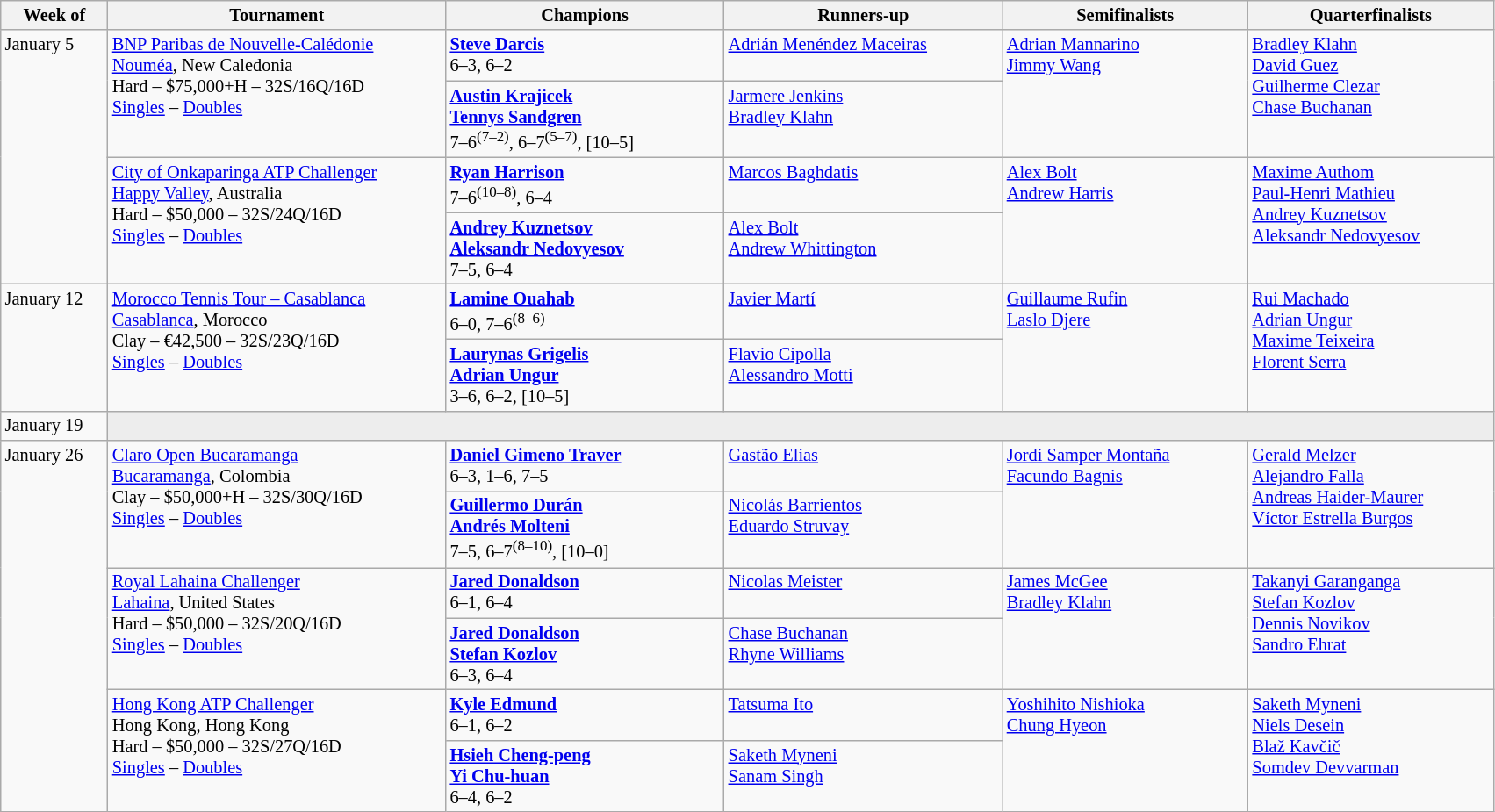<table class="wikitable" style="font-size:85%;">
<tr>
<th width="75">Week of</th>
<th width="250">Tournament</th>
<th width="205">Champions</th>
<th width="205">Runners-up</th>
<th width="180">Semifinalists</th>
<th width="180">Quarterfinalists</th>
</tr>
<tr valign=top>
<td rowspan=4>January 5</td>
<td rowspan=2><a href='#'>BNP Paribas de Nouvelle-Calédonie</a><br><a href='#'>Nouméa</a>, New Caledonia<br> Hard – $75,000+H – 32S/16Q/16D<br><a href='#'>Singles</a> – <a href='#'>Doubles</a></td>
<td> <strong><a href='#'>Steve Darcis</a></strong> <br> 6–3, 6–2</td>
<td> <a href='#'>Adrián Menéndez Maceiras</a></td>
<td rowspan=2> <a href='#'>Adrian Mannarino</a> <br>  <a href='#'>Jimmy Wang</a></td>
<td rowspan=2> <a href='#'>Bradley Klahn</a> <br>  <a href='#'>David Guez</a> <br> <a href='#'>Guilherme Clezar</a> <br>  <a href='#'>Chase Buchanan</a></td>
</tr>
<tr valign=top>
<td> <strong><a href='#'>Austin Krajicek</a></strong> <br>  <strong><a href='#'>Tennys Sandgren</a></strong> <br> 7–6<sup>(7–2)</sup>, 6–7<sup>(5–7)</sup>, [10–5]</td>
<td> <a href='#'>Jarmere Jenkins</a> <br>  <a href='#'>Bradley Klahn</a></td>
</tr>
<tr valign=top>
<td rowspan=2><a href='#'>City of Onkaparinga ATP Challenger</a><br><a href='#'>Happy Valley</a>, Australia<br> Hard – $50,000 – 32S/24Q/16D<br><a href='#'>Singles</a> – <a href='#'>Doubles</a></td>
<td> <strong><a href='#'>Ryan Harrison</a></strong><br>7–6<sup>(10–8)</sup>, 6–4</td>
<td> <a href='#'>Marcos Baghdatis</a></td>
<td rowspan=2> <a href='#'>Alex Bolt</a> <br>  <a href='#'>Andrew Harris</a></td>
<td rowspan=2> <a href='#'>Maxime Authom</a> <br> <a href='#'>Paul-Henri Mathieu</a> <br>  <a href='#'>Andrey Kuznetsov</a> <br>  <a href='#'>Aleksandr Nedovyesov</a></td>
</tr>
<tr valign=top>
<td> <strong><a href='#'>Andrey Kuznetsov</a></strong> <br>  <strong><a href='#'>Aleksandr Nedovyesov</a></strong> <br> 7–5, 6–4</td>
<td> <a href='#'>Alex Bolt</a> <br>  <a href='#'>Andrew Whittington</a></td>
</tr>
<tr valign=top>
<td rowspan=2>January 12</td>
<td rowspan=2><a href='#'>Morocco Tennis Tour – Casablanca</a><br><a href='#'>Casablanca</a>, Morocco<br> Clay – €42,500 – 32S/23Q/16D<br><a href='#'>Singles</a> – <a href='#'>Doubles</a></td>
<td> <strong><a href='#'>Lamine Ouahab</a></strong> <br> 6–0, 7–6<sup>(8–6)</sup></td>
<td> <a href='#'>Javier Martí</a></td>
<td rowspan=2> <a href='#'>Guillaume Rufin</a> <br>  <a href='#'>Laslo Djere</a></td>
<td rowspan=2> <a href='#'>Rui Machado</a> <br> <a href='#'>Adrian Ungur</a> <br> <a href='#'>Maxime Teixeira</a> <br>  <a href='#'>Florent Serra</a></td>
</tr>
<tr valign=top>
<td> <strong><a href='#'>Laurynas Grigelis</a></strong> <br>  <strong><a href='#'>Adrian Ungur</a></strong> <br> 3–6, 6–2, [10–5]</td>
<td> <a href='#'>Flavio Cipolla</a> <br>  <a href='#'>Alessandro Motti</a></td>
</tr>
<tr valign=top>
<td rowspan=1>January 19</td>
<td colspan=5 bgcolor="#ededed"></td>
</tr>
<tr valign=top>
<td rowspan=6>January 26</td>
<td rowspan=2><a href='#'>Claro Open Bucaramanga</a><br><a href='#'>Bucaramanga</a>, Colombia<br> Clay – $50,000+H – 32S/30Q/16D<br><a href='#'>Singles</a> – <a href='#'>Doubles</a></td>
<td> <strong><a href='#'>Daniel Gimeno Traver</a></strong> <br> 6–3, 1–6, 7–5</td>
<td> <a href='#'>Gastão Elias</a></td>
<td rowspan=2> <a href='#'>Jordi Samper Montaña</a> <br>  <a href='#'>Facundo Bagnis</a></td>
<td rowspan=2> <a href='#'>Gerald Melzer</a> <br>  <a href='#'>Alejandro Falla</a> <br>  <a href='#'>Andreas Haider-Maurer</a> <br>  <a href='#'>Víctor Estrella Burgos</a></td>
</tr>
<tr valign=top>
<td> <strong><a href='#'>Guillermo Durán</a></strong> <br>  <strong><a href='#'>Andrés Molteni</a></strong> <br> 7–5, 6–7<sup>(8–10)</sup>, [10–0]</td>
<td> <a href='#'>Nicolás Barrientos</a> <br>  <a href='#'>Eduardo Struvay</a></td>
</tr>
<tr valign=top>
<td rowspan=2><a href='#'>Royal Lahaina Challenger</a><br><a href='#'>Lahaina</a>, United States<br> Hard – $50,000 – 32S/20Q/16D<br><a href='#'>Singles</a> – <a href='#'>Doubles</a></td>
<td> <strong><a href='#'>Jared Donaldson</a></strong> <br> 6–1, 6–4</td>
<td> <a href='#'>Nicolas Meister</a></td>
<td rowspan=2> <a href='#'>James McGee</a> <br>  <a href='#'>Bradley Klahn</a></td>
<td rowspan=2> <a href='#'>Takanyi Garanganga</a> <br>  <a href='#'>Stefan Kozlov</a> <br> <a href='#'>Dennis Novikov</a> <br>  <a href='#'>Sandro Ehrat</a></td>
</tr>
<tr valign=top>
<td> <strong><a href='#'>Jared Donaldson</a></strong> <br>  <strong><a href='#'>Stefan Kozlov</a></strong> <br> 6–3, 6–4</td>
<td> <a href='#'>Chase Buchanan</a> <br>  <a href='#'>Rhyne Williams</a></td>
</tr>
<tr valign=top>
<td rowspan=2><a href='#'>Hong Kong ATP Challenger</a><br>Hong Kong, Hong Kong<br> Hard – $50,000 – 32S/27Q/16D<br><a href='#'>Singles</a> – <a href='#'>Doubles</a></td>
<td> <strong><a href='#'>Kyle Edmund</a></strong> <br> 6–1, 6–2</td>
<td> <a href='#'>Tatsuma Ito</a></td>
<td rowspan=2> <a href='#'>Yoshihito Nishioka</a> <br>  <a href='#'>Chung Hyeon</a></td>
<td rowspan=2> <a href='#'>Saketh Myneni</a> <br>  <a href='#'>Niels Desein</a> <br>  <a href='#'>Blaž Kavčič</a> <br>  <a href='#'>Somdev Devvarman</a></td>
</tr>
<tr valign=top>
<td> <strong><a href='#'>Hsieh Cheng-peng</a></strong> <br>  <strong><a href='#'>Yi Chu-huan</a></strong> <br> 6–4, 6–2</td>
<td> <a href='#'>Saketh Myneni</a> <br>  <a href='#'>Sanam Singh</a></td>
</tr>
</table>
